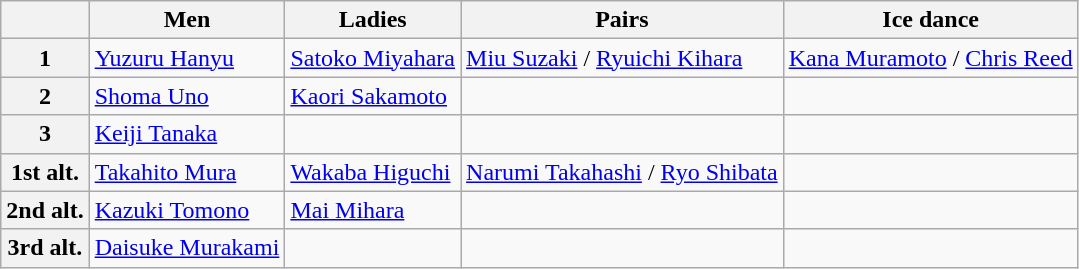<table class="wikitable">
<tr>
<th></th>
<th>Men</th>
<th>Ladies</th>
<th>Pairs</th>
<th>Ice dance</th>
</tr>
<tr>
<th>1</th>
<td><a href='#'>Yuzuru Hanyu</a></td>
<td><a href='#'>Satoko Miyahara</a></td>
<td><a href='#'>Miu Suzaki</a> / <a href='#'>Ryuichi Kihara</a></td>
<td><a href='#'>Kana Muramoto</a> / <a href='#'>Chris Reed</a></td>
</tr>
<tr>
<th>2</th>
<td><a href='#'>Shoma Uno</a></td>
<td><a href='#'>Kaori Sakamoto</a></td>
<td></td>
<td></td>
</tr>
<tr>
<th>3</th>
<td><a href='#'>Keiji Tanaka</a></td>
<td></td>
<td></td>
<td></td>
</tr>
<tr>
<th>1st alt.</th>
<td><a href='#'>Takahito Mura</a></td>
<td><a href='#'>Wakaba Higuchi</a></td>
<td><a href='#'>Narumi Takahashi</a> / <a href='#'>Ryo Shibata</a></td>
<td></td>
</tr>
<tr>
<th>2nd alt.</th>
<td><a href='#'>Kazuki Tomono</a></td>
<td><a href='#'>Mai Mihara</a></td>
<td></td>
<td></td>
</tr>
<tr>
<th>3rd alt.</th>
<td><a href='#'>Daisuke Murakami</a></td>
<td></td>
<td></td>
<td></td>
</tr>
</table>
